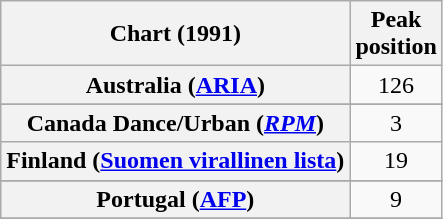<table class="wikitable sortable plainrowheaders" style="text-align:center">
<tr>
<th scope="col">Chart (1991)</th>
<th scope="col">Peak<br>position</th>
</tr>
<tr>
<th scope="row">Australia (<a href='#'>ARIA</a>)</th>
<td>126</td>
</tr>
<tr>
</tr>
<tr>
<th scope="row">Canada Dance/Urban (<em><a href='#'>RPM</a></em>)</th>
<td>3</td>
</tr>
<tr>
<th scope="row">Finland (<a href='#'>Suomen virallinen lista</a>)</th>
<td>19</td>
</tr>
<tr>
</tr>
<tr>
</tr>
<tr>
<th scope="row">Portugal (<a href='#'>AFP</a>)</th>
<td>9</td>
</tr>
<tr>
</tr>
</table>
